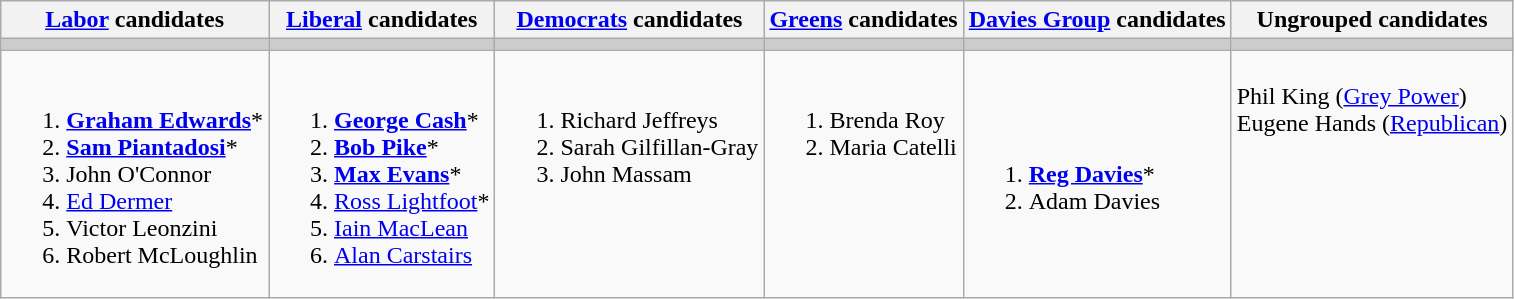<table class="wikitable">
<tr>
<th><a href='#'>Labor</a> candidates</th>
<th><a href='#'>Liberal</a> candidates</th>
<th><a href='#'>Democrats</a> candidates</th>
<th><a href='#'>Greens</a> candidates</th>
<th><a href='#'>Davies Group</a> candidates</th>
<th>Ungrouped candidates</th>
</tr>
<tr bgcolor="#cccccc">
<td></td>
<td></td>
<td></td>
<td></td>
<td></td>
<td></td>
</tr>
<tr>
<td><br><ol><li><strong><a href='#'>Graham Edwards</a></strong>*</li><li><strong><a href='#'>Sam Piantadosi</a></strong>*</li><li>John O'Connor</li><li><a href='#'>Ed Dermer</a></li><li>Victor Leonzini</li><li>Robert McLoughlin</li></ol></td>
<td><br><ol><li><strong><a href='#'>George Cash</a></strong>*</li><li><strong><a href='#'>Bob Pike</a></strong>*</li><li><strong><a href='#'>Max Evans</a></strong>*</li><li><a href='#'>Ross Lightfoot</a>*</li><li><a href='#'>Iain MacLean</a></li><li><a href='#'>Alan Carstairs</a></li></ol></td>
<td valign=top><br><ol><li>Richard Jeffreys</li><li>Sarah Gilfillan-Gray</li><li>John Massam</li></ol></td>
<td valign=top><br><ol><li>Brenda Roy</li><li>Maria Catelli</li></ol></td>
<td><br><ol><li><strong><a href='#'>Reg Davies</a></strong>*</li><li>Adam Davies</li></ol></td>
<td valign=top><br>Phil King (<a href='#'>Grey Power</a>) <br>
Eugene Hands (<a href='#'>Republican</a>)</td>
</tr>
</table>
